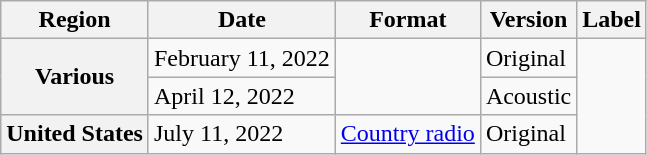<table class="wikitable plainrowheaders">
<tr>
<th scope="col">Region</th>
<th scope="col">Date</th>
<th scope="col">Format</th>
<th>Version</th>
<th scope="col">Label</th>
</tr>
<tr>
<th rowspan="2" scope="row">Various</th>
<td>February 11, 2022</td>
<td rowspan="2"></td>
<td>Original</td>
<td rowspan="3"></td>
</tr>
<tr>
<td>April 12, 2022</td>
<td>Acoustic</td>
</tr>
<tr>
<th scope="row">United States</th>
<td>July 11, 2022</td>
<td><a href='#'>Country radio</a></td>
<td>Original</td>
</tr>
</table>
